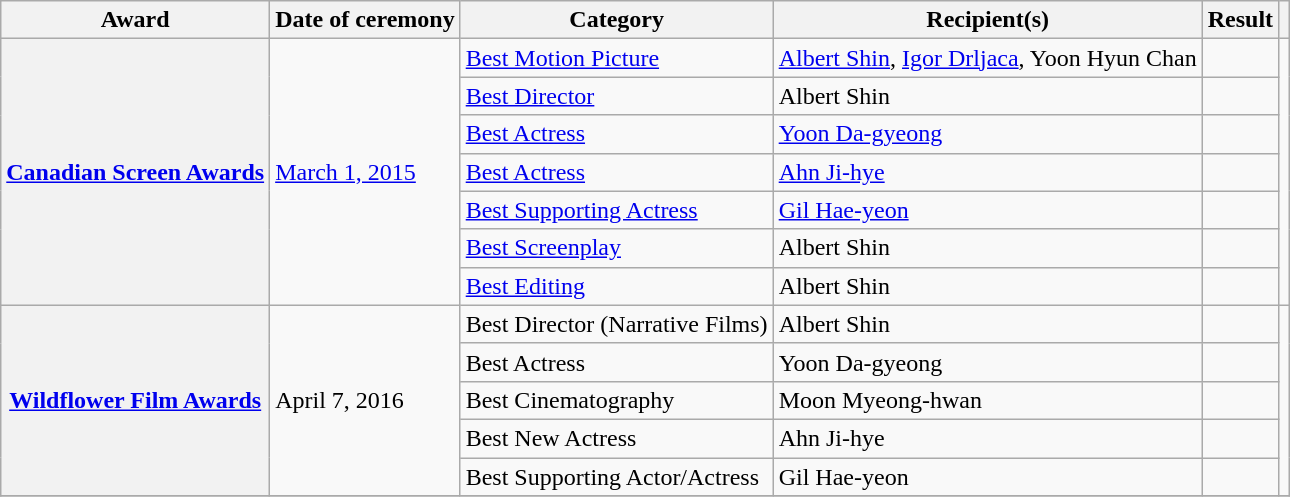<table class="wikitable plainrowheaders sortable">
<tr>
<th scope="col">Award</th>
<th scope="col">Date of ceremony</th>
<th scope="col">Category</th>
<th scope="col">Recipient(s)</th>
<th scope="col">Result</th>
<th scope="col" class="unsortable"></th>
</tr>
<tr>
<th scope="row" rowspan=7><a href='#'>Canadian Screen Awards</a></th>
<td rowspan="7"><a href='#'>March 1, 2015</a></td>
<td><a href='#'>Best Motion Picture</a></td>
<td><a href='#'>Albert Shin</a>, <a href='#'>Igor Drljaca</a>, Yoon Hyun Chan</td>
<td></td>
<td rowspan="7"></td>
</tr>
<tr>
<td><a href='#'>Best Director</a></td>
<td>Albert Shin</td>
<td></td>
</tr>
<tr>
<td><a href='#'>Best Actress</a></td>
<td><a href='#'>Yoon Da-gyeong</a></td>
<td></td>
</tr>
<tr>
<td><a href='#'>Best Actress</a></td>
<td><a href='#'>Ahn Ji-hye</a></td>
<td></td>
</tr>
<tr>
<td><a href='#'>Best Supporting Actress</a></td>
<td><a href='#'>Gil Hae-yeon</a></td>
<td></td>
</tr>
<tr>
<td><a href='#'>Best Screenplay</a></td>
<td>Albert Shin</td>
<td></td>
</tr>
<tr>
<td><a href='#'>Best Editing</a></td>
<td>Albert Shin</td>
<td></td>
</tr>
<tr>
<th scope="row" rowspan=5><a href='#'>Wildflower Film Awards</a></th>
<td rowspan="5">April 7, 2016</td>
<td>Best Director (Narrative Films)</td>
<td>Albert Shin</td>
<td></td>
<td rowspan="5"></td>
</tr>
<tr>
<td>Best Actress</td>
<td>Yoon Da-gyeong</td>
<td></td>
</tr>
<tr>
<td>Best Cinematography</td>
<td>Moon Myeong-hwan</td>
<td></td>
</tr>
<tr>
<td>Best New Actress</td>
<td>Ahn Ji-hye</td>
<td></td>
</tr>
<tr>
<td>Best Supporting Actor/Actress</td>
<td>Gil Hae-yeon</td>
<td></td>
</tr>
<tr>
</tr>
</table>
